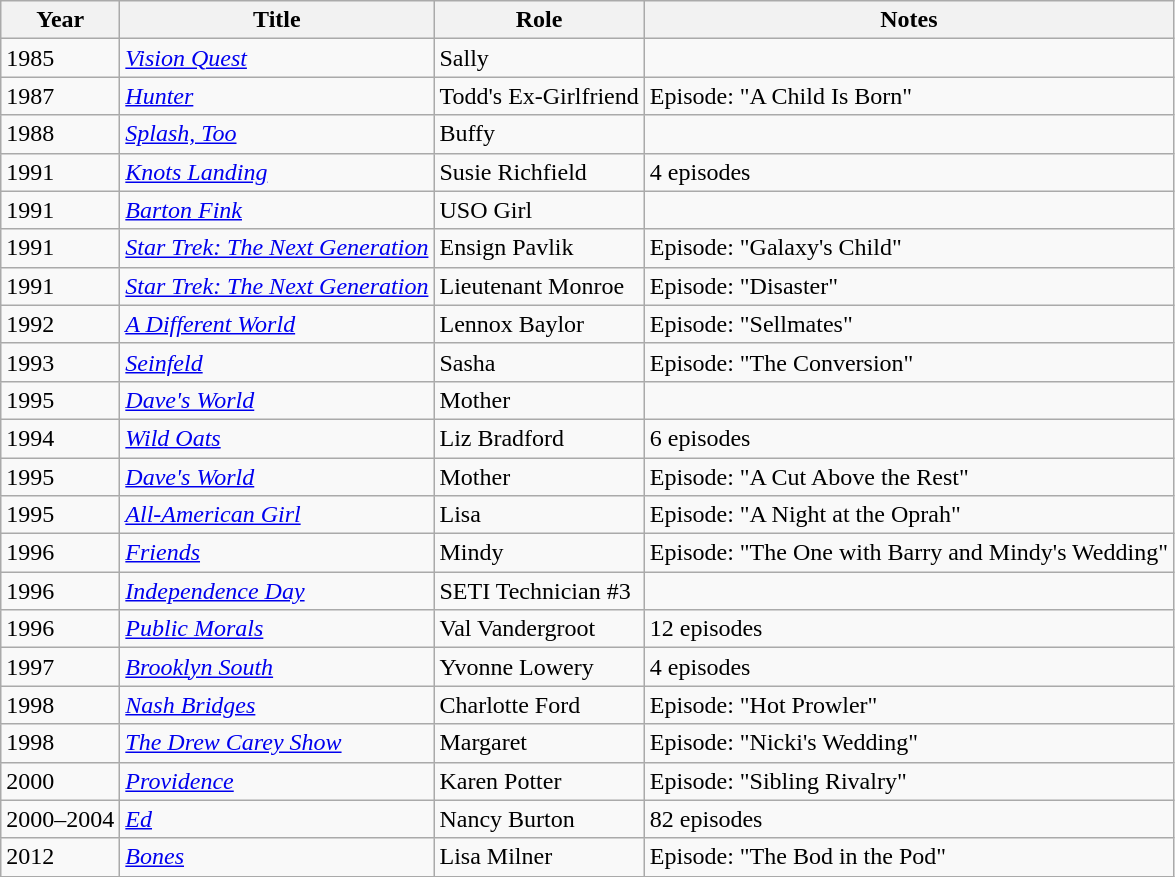<table class="wikitable sortable">
<tr>
<th>Year</th>
<th>Title</th>
<th>Role</th>
<th class="unsortable">Notes</th>
</tr>
<tr>
<td>1985</td>
<td><em><a href='#'>Vision Quest</a></em></td>
<td>Sally</td>
<td></td>
</tr>
<tr>
<td>1987</td>
<td><em><a href='#'>Hunter</a></em></td>
<td>Todd's Ex-Girlfriend</td>
<td>Episode: "A Child Is Born"</td>
</tr>
<tr>
<td>1988</td>
<td><em><a href='#'>Splash, Too</a></em></td>
<td>Buffy</td>
<td></td>
</tr>
<tr>
<td>1991</td>
<td><em><a href='#'>Knots Landing</a></em></td>
<td>Susie Richfield</td>
<td>4 episodes</td>
</tr>
<tr>
<td>1991</td>
<td><em><a href='#'>Barton Fink</a></em></td>
<td>USO Girl</td>
<td></td>
</tr>
<tr>
<td>1991</td>
<td><em><a href='#'>Star Trek: The Next Generation</a></em></td>
<td>Ensign Pavlik</td>
<td>Episode: "Galaxy's Child"</td>
</tr>
<tr>
<td>1991</td>
<td><em><a href='#'>Star Trek: The Next Generation</a></em></td>
<td>Lieutenant Monroe</td>
<td>Episode: "Disaster"</td>
</tr>
<tr>
<td>1992</td>
<td><em><a href='#'>A Different World</a></em></td>
<td>Lennox Baylor</td>
<td>Episode: "Sellmates"</td>
</tr>
<tr>
<td>1993</td>
<td><em><a href='#'>Seinfeld</a></em></td>
<td>Sasha</td>
<td>Episode: "The Conversion"</td>
</tr>
<tr>
<td>1995</td>
<td><em><a href='#'>Dave's World</a></em></td>
<td>Mother</td>
<td Episode: "Who is David Watt"></td>
</tr>
<tr>
<td>1994</td>
<td><em><a href='#'>Wild Oats</a></em></td>
<td>Liz Bradford</td>
<td>6 episodes</td>
</tr>
<tr>
<td>1995</td>
<td><em><a href='#'>Dave's World</a></em></td>
<td>Mother</td>
<td>Episode: "A Cut Above the Rest"</td>
</tr>
<tr>
<td>1995</td>
<td><em><a href='#'>All-American Girl</a></em></td>
<td>Lisa</td>
<td>Episode: "A Night at the Oprah"</td>
</tr>
<tr>
<td>1996</td>
<td><em><a href='#'>Friends</a></em></td>
<td>Mindy</td>
<td>Episode: "The One with Barry and Mindy's Wedding"</td>
</tr>
<tr>
<td>1996</td>
<td><em><a href='#'>Independence Day</a></em></td>
<td>SETI Technician #3</td>
<td></td>
</tr>
<tr>
<td>1996</td>
<td><em><a href='#'>Public Morals</a></em></td>
<td>Val Vandergroot</td>
<td>12 episodes</td>
</tr>
<tr>
<td>1997</td>
<td><em><a href='#'>Brooklyn South</a></em></td>
<td>Yvonne Lowery</td>
<td>4 episodes</td>
</tr>
<tr>
<td>1998</td>
<td><em><a href='#'>Nash Bridges</a></em></td>
<td>Charlotte Ford</td>
<td>Episode: "Hot Prowler"</td>
</tr>
<tr>
<td>1998</td>
<td><em><a href='#'>The Drew Carey Show</a></em></td>
<td>Margaret</td>
<td>Episode: "Nicki's Wedding"</td>
</tr>
<tr>
<td>2000</td>
<td><em><a href='#'>Providence</a></em></td>
<td>Karen Potter</td>
<td>Episode: "Sibling Rivalry"</td>
</tr>
<tr>
<td>2000–2004</td>
<td><em><a href='#'>Ed</a></em></td>
<td>Nancy Burton</td>
<td>82 episodes</td>
</tr>
<tr>
<td>2012</td>
<td><em><a href='#'>Bones</a></em></td>
<td>Lisa Milner</td>
<td>Episode: "The Bod in the Pod"</td>
</tr>
</table>
